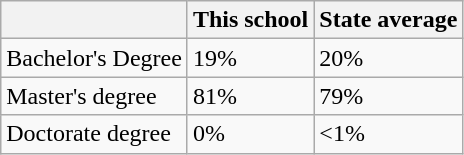<table class="wikitable">
<tr>
<th></th>
<th>This school</th>
<th>State average</th>
</tr>
<tr>
<td>Bachelor's Degree</td>
<td>19%</td>
<td>20%</td>
</tr>
<tr>
<td>Master's degree</td>
<td>81%</td>
<td>79%</td>
</tr>
<tr>
<td>Doctorate degree</td>
<td>0%</td>
<td><1%</td>
</tr>
</table>
